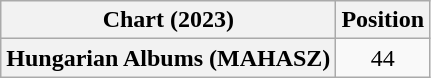<table class="wikitable plainrowheaders" style="text-align:center">
<tr>
<th scope="col">Chart (2023)</th>
<th scope="col">Position</th>
</tr>
<tr>
<th scope="row">Hungarian Albums (MAHASZ)</th>
<td>44</td>
</tr>
</table>
